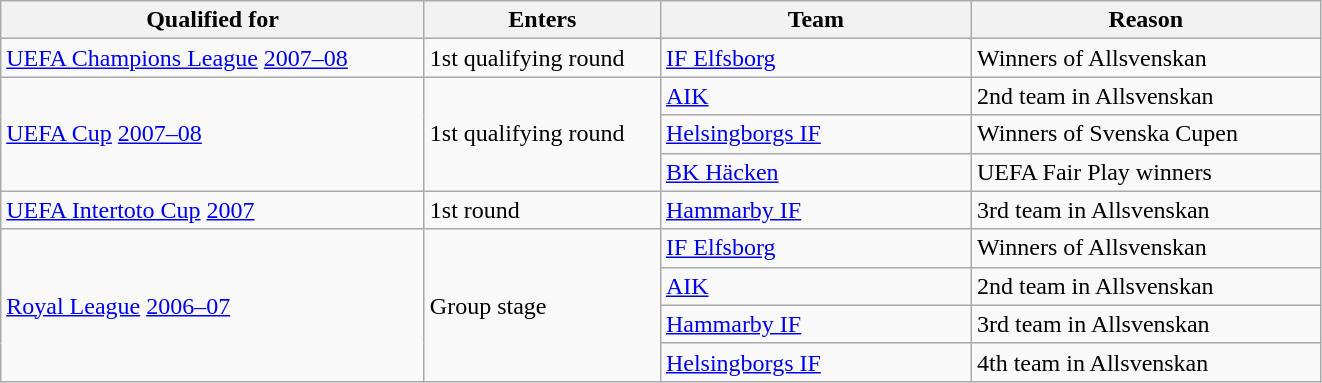<table class="wikitable" style="text-align: left;">
<tr>
<th style="width: 275px;">Qualified for</th>
<th style="width: 150px;">Enters</th>
<th style="width: 200px;">Team</th>
<th style="width: 225px;">Reason</th>
</tr>
<tr>
<td><a href='#'>UEFA Champions League</a> <a href='#'>2007–08</a></td>
<td>1st qualifying round</td>
<td><a href='#'>IF Elfsborg</a></td>
<td>Winners of Allsvenskan</td>
</tr>
<tr>
<td rowspan="3"><a href='#'>UEFA Cup</a> <a href='#'>2007–08</a></td>
<td rowspan="3">1st qualifying round</td>
<td><a href='#'>AIK</a></td>
<td>2nd team in Allsvenskan</td>
</tr>
<tr>
<td><a href='#'>Helsingborgs IF</a></td>
<td>Winners of Svenska Cupen</td>
</tr>
<tr>
<td><a href='#'>BK Häcken</a></td>
<td>UEFA Fair Play winners</td>
</tr>
<tr>
<td><a href='#'>UEFA Intertoto Cup</a> <a href='#'>2007</a></td>
<td>1st round</td>
<td><a href='#'>Hammarby IF</a></td>
<td>3rd team in Allsvenskan</td>
</tr>
<tr>
<td rowspan="4"><a href='#'>Royal League</a> <a href='#'>2006–07</a></td>
<td rowspan="4">Group stage</td>
<td><a href='#'>IF Elfsborg</a></td>
<td>Winners of Allsvenskan</td>
</tr>
<tr>
<td><a href='#'>AIK</a></td>
<td>2nd team in Allsvenskan</td>
</tr>
<tr>
<td><a href='#'>Hammarby IF</a></td>
<td>3rd team in Allsvenskan</td>
</tr>
<tr>
<td><a href='#'>Helsingborgs IF</a></td>
<td>4th team in Allsvenskan</td>
</tr>
</table>
